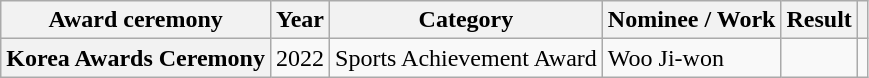<table class="wikitable plainrowheaders sortable">
<tr>
<th scope="col">Award ceremony</th>
<th scope="col">Year</th>
<th scope="col">Category</th>
<th scope="col">Nominee / Work</th>
<th scope="col">Result</th>
<th scope="col" class="unsortable"></th>
</tr>
<tr>
<th scope="row">Korea Awards Ceremony</th>
<td>2022</td>
<td>Sports Achievement Award</td>
<td>Woo Ji-won</td>
<td></td>
<td></td>
</tr>
</table>
